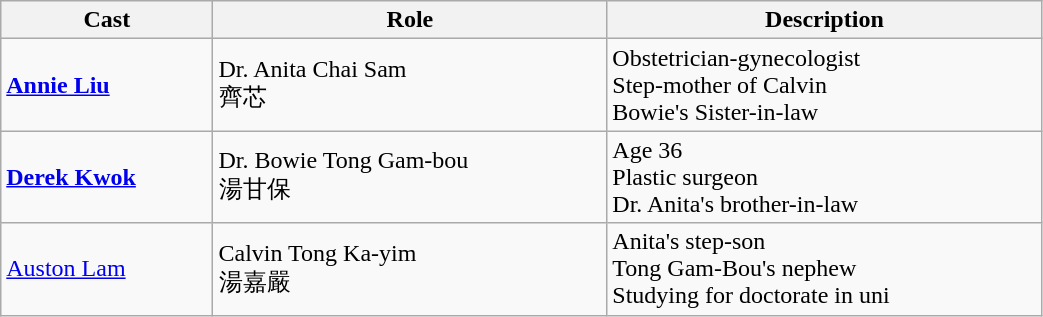<table class="wikitable" width="55%">
<tr>
<th>Cast</th>
<th>Role</th>
<th>Description</th>
</tr>
<tr>
<td><strong><a href='#'>Annie Liu</a></strong></td>
<td>Dr. Anita Chai Sam <br> 齊芯</td>
<td>Obstetrician-gynecologist <br> Step-mother of Calvin <br> Bowie's Sister-in-law</td>
</tr>
<tr>
<td><strong><a href='#'>Derek Kwok</a></strong></td>
<td>Dr. Bowie Tong Gam-bou <br> 湯甘保</td>
<td>Age 36<br>Plastic surgeon<br>Dr. Anita's brother-in-law</td>
</tr>
<tr>
<td><a href='#'>Auston Lam</a></td>
<td>Calvin Tong Ka-yim <br> 湯嘉嚴</td>
<td>Anita's step-son<br>Tong Gam-Bou's nephew<br>Studying for doctorate in uni</td>
</tr>
</table>
